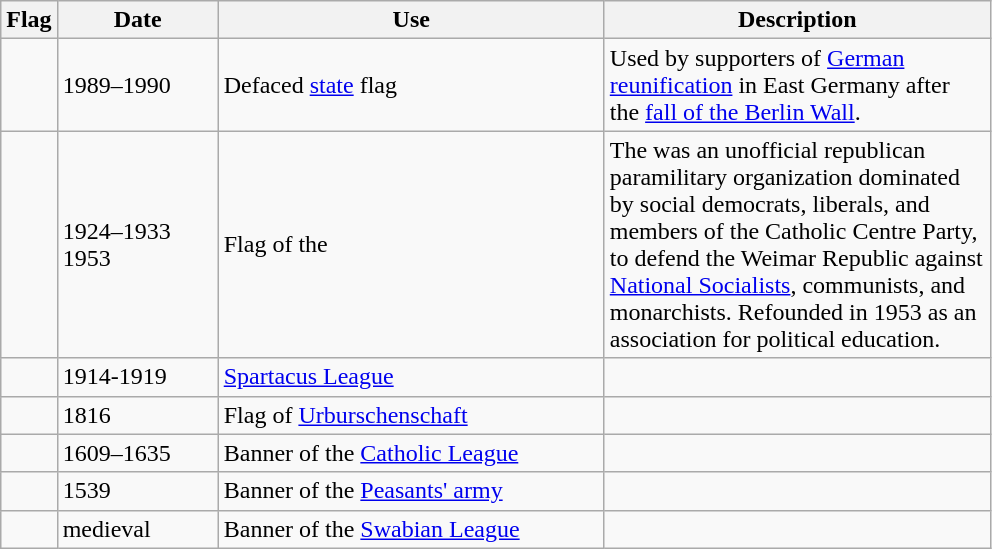<table class="wikitable">
<tr>
<th>Flag</th>
<th style="width:100px">Date</th>
<th style="width:250px">Use</th>
<th style="width:250px">Description</th>
</tr>
<tr>
<td></td>
<td>1989–1990</td>
<td>Defaced <a href='#'>state</a> flag</td>
<td>Used by supporters of <a href='#'>German reunification</a> in East Germany after the <a href='#'>fall of the Berlin Wall</a>.</td>
</tr>
<tr>
<td></td>
<td>1924–1933<br>1953</td>
<td>Flag of the </td>
<td>The  was an unofficial republican paramilitary organization dominated by social democrats, liberals, and members of the Catholic Centre Party, to defend the Weimar Republic against <a href='#'>National Socialists</a>, communists, and monarchists. Refounded in 1953 as an association for political education.</td>
</tr>
<tr>
<td></td>
<td>1914-1919</td>
<td><a href='#'>Spartacus League</a></td>
<td></td>
</tr>
<tr>
<td></td>
<td>1816</td>
<td>Flag of <a href='#'>Urburschenschaft</a></td>
<td></td>
</tr>
<tr>
<td></td>
<td>1609–1635</td>
<td>Banner of the <a href='#'>Catholic League</a></td>
<td></td>
</tr>
<tr>
<td></td>
<td>1539</td>
<td>Banner of the <a href='#'>Peasants' army</a></td>
<td></td>
</tr>
<tr>
<td></td>
<td>medieval</td>
<td>Banner of the <a href='#'>Swabian League</a></td>
<td></td>
</tr>
</table>
